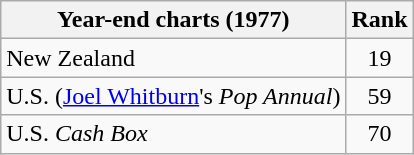<table class="wikitable">
<tr>
<th align="left">Year-end charts (1977)</th>
<th style="text-align:center;">Rank</th>
</tr>
<tr>
<td>New Zealand</td>
<td style="text-align:center;">19</td>
</tr>
<tr>
<td>U.S. (<a href='#'>Joel Whitburn</a>'s <em>Pop Annual</em>)</td>
<td style="text-align:center;">59</td>
</tr>
<tr>
<td>U.S. <em>Cash Box</em></td>
<td style="text-align:center;">70</td>
</tr>
</table>
